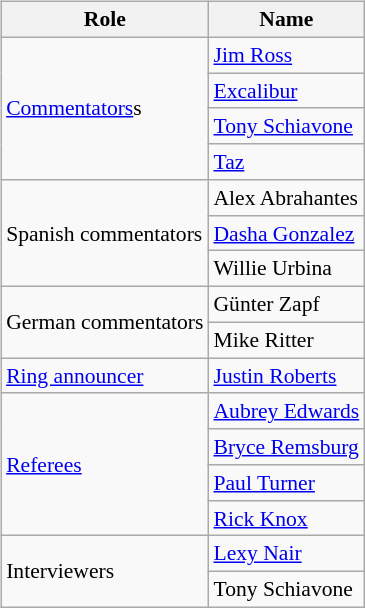<table class=wikitable style="font-size:90%; margin: 0.5em 0 0.5em 1em; float: right; clear: right;">
<tr>
<th>Role</th>
<th>Name</th>
</tr>
<tr>
<td rowspan=4><a href='#'>Commentators</a>s</td>
<td><a href='#'>Jim Ross</a> </td>
</tr>
<tr>
<td><a href='#'>Excalibur</a> </td>
</tr>
<tr>
<td><a href='#'>Tony Schiavone</a> </td>
</tr>
<tr>
<td><a href='#'>Taz</a> </td>
</tr>
<tr>
<td rowspan=3>Spanish commentators</td>
<td>Alex Abrahantes</td>
</tr>
<tr>
<td><a href='#'>Dasha Gonzalez</a></td>
</tr>
<tr>
<td>Willie Urbina</td>
</tr>
<tr>
<td rowspan=2>German commentators</td>
<td>Günter Zapf</td>
</tr>
<tr>
<td>Mike Ritter</td>
</tr>
<tr>
<td><a href='#'>Ring announcer</a></td>
<td><a href='#'>Justin Roberts</a></td>
</tr>
<tr>
<td rowspan=4><a href='#'>Referees</a></td>
<td><a href='#'>Aubrey Edwards</a></td>
</tr>
<tr>
<td><a href='#'>Bryce Remsburg</a></td>
</tr>
<tr>
<td><a href='#'>Paul Turner</a></td>
</tr>
<tr>
<td><a href='#'>Rick Knox</a></td>
</tr>
<tr>
<td rowspan=2>Interviewers</td>
<td><a href='#'>Lexy Nair</a></td>
</tr>
<tr>
<td>Tony Schiavone</td>
</tr>
</table>
